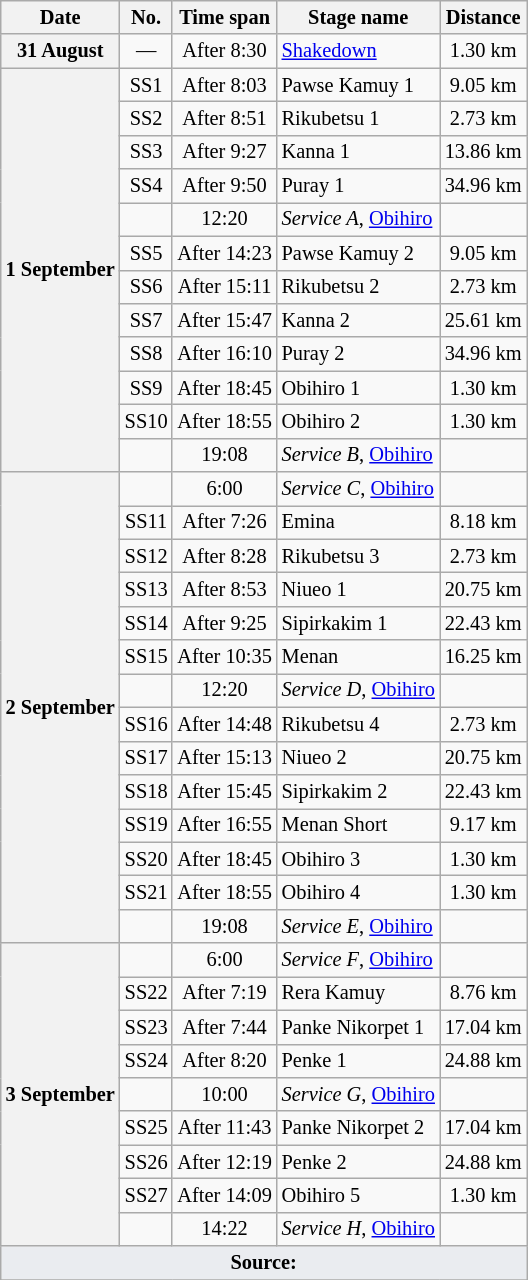<table class="wikitable" style="font-size: 85%;">
<tr>
<th>Date</th>
<th>No.</th>
<th>Time span</th>
<th>Stage name</th>
<th>Distance</th>
</tr>
<tr>
<th>31 August</th>
<td align="center">—</td>
<td align="center">After 8:30</td>
<td><a href='#'>Shakedown</a></td>
<td align="center">1.30 km</td>
</tr>
<tr>
<th rowspan="12">1 September</th>
<td align="center">SS1</td>
<td align="center">After 8:03</td>
<td>Pawse Kamuy 1</td>
<td align="center">9.05 km</td>
</tr>
<tr>
<td align="center">SS2</td>
<td align="center">After 8:51</td>
<td>Rikubetsu 1</td>
<td align="center">2.73 km</td>
</tr>
<tr>
<td align="center">SS3</td>
<td align="center">After 9:27</td>
<td>Kanna 1</td>
<td align="center">13.86 km</td>
</tr>
<tr>
<td align="center">SS4</td>
<td align="center">After 9:50</td>
<td>Puray 1</td>
<td align="center">34.96 km</td>
</tr>
<tr>
<td align="center"></td>
<td align="center">12:20</td>
<td><em>Service A</em>, <a href='#'>Obihiro</a></td>
<td></td>
</tr>
<tr>
<td align="center">SS5</td>
<td align="center">After 14:23</td>
<td>Pawse Kamuy 2</td>
<td align="center">9.05 km</td>
</tr>
<tr>
<td align="center">SS6</td>
<td align="center">After 15:11</td>
<td>Rikubetsu 2</td>
<td align="center">2.73 km</td>
</tr>
<tr>
<td align="center">SS7</td>
<td align="center">After 15:47</td>
<td>Kanna 2</td>
<td align="center">25.61 km</td>
</tr>
<tr>
<td align="center">SS8</td>
<td align="center">After 16:10</td>
<td>Puray 2</td>
<td align="center">34.96 km</td>
</tr>
<tr>
<td align="center">SS9</td>
<td align="center">After 18:45</td>
<td>Obihiro 1</td>
<td align="center">1.30 km</td>
</tr>
<tr>
<td align="center">SS10</td>
<td align="center">After 18:55</td>
<td>Obihiro 2</td>
<td align="center">1.30 km</td>
</tr>
<tr>
<td align="center"></td>
<td align="center">19:08</td>
<td><em>Service B</em>, <a href='#'>Obihiro</a></td>
<td></td>
</tr>
<tr>
<th rowspan="14">2 September</th>
<td align="center"></td>
<td align="center">6:00</td>
<td><em>Service C</em>, <a href='#'>Obihiro</a></td>
<td></td>
</tr>
<tr>
<td align="center">SS11</td>
<td align="center">After 7:26</td>
<td>Emina</td>
<td align="center">8.18 km</td>
</tr>
<tr>
<td align="center">SS12</td>
<td align="center">After 8:28</td>
<td>Rikubetsu 3</td>
<td align="center">2.73 km</td>
</tr>
<tr>
<td align="center">SS13</td>
<td align="center">After 8:53</td>
<td>Niueo 1</td>
<td align="center">20.75 km</td>
</tr>
<tr>
<td align="center">SS14</td>
<td align="center">After 9:25</td>
<td>Sipirkakim 1</td>
<td align="center">22.43 km</td>
</tr>
<tr>
<td align="center">SS15</td>
<td align="center">After 10:35</td>
<td>Menan</td>
<td align="center">16.25 km</td>
</tr>
<tr>
<td align="center"></td>
<td align="center">12:20</td>
<td><em>Service D</em>, <a href='#'>Obihiro</a></td>
<td></td>
</tr>
<tr>
<td align="center">SS16</td>
<td align="center">After 14:48</td>
<td>Rikubetsu 4</td>
<td align="center">2.73 km</td>
</tr>
<tr>
<td align="center">SS17</td>
<td align="center">After 15:13</td>
<td>Niueo 2</td>
<td align="center">20.75 km</td>
</tr>
<tr>
<td align="center">SS18</td>
<td align="center">After 15:45</td>
<td>Sipirkakim 2</td>
<td align="center">22.43 km</td>
</tr>
<tr>
<td align="center">SS19</td>
<td align="center">After 16:55</td>
<td>Menan Short</td>
<td align="center">9.17 km</td>
</tr>
<tr>
<td align="center">SS20</td>
<td align="center">After 18:45</td>
<td>Obihiro 3</td>
<td align="center">1.30 km</td>
</tr>
<tr>
<td align="center">SS21</td>
<td align="center">After 18:55</td>
<td>Obihiro 4</td>
<td align="center">1.30 km</td>
</tr>
<tr>
<td align="center"></td>
<td align="center">19:08</td>
<td><em>Service E</em>, <a href='#'>Obihiro</a></td>
<td></td>
</tr>
<tr>
<th rowspan="9">3 September</th>
<td align="center"></td>
<td align="center">6:00</td>
<td><em>Service F</em>, <a href='#'>Obihiro</a></td>
<td></td>
</tr>
<tr>
<td align="center">SS22</td>
<td align="center">After 7:19</td>
<td>Rera Kamuy</td>
<td align="center">8.76 km</td>
</tr>
<tr>
<td align="center">SS23</td>
<td align="center">After 7:44</td>
<td>Panke Nikorpet 1</td>
<td align="center">17.04 km</td>
</tr>
<tr>
<td align="center">SS24</td>
<td align="center">After 8:20</td>
<td>Penke 1</td>
<td align="center">24.88 km</td>
</tr>
<tr>
<td align="center"></td>
<td align="center">10:00</td>
<td><em>Service G</em>, <a href='#'>Obihiro</a></td>
<td></td>
</tr>
<tr>
<td align="center">SS25</td>
<td align="center">After 11:43</td>
<td>Panke Nikorpet 2</td>
<td align="center">17.04 km</td>
</tr>
<tr>
<td align="center">SS26</td>
<td align="center">After 12:19</td>
<td>Penke 2</td>
<td align="center">24.88 km</td>
</tr>
<tr>
<td align="center">SS27</td>
<td align="center">After 14:09</td>
<td>Obihiro 5</td>
<td align="center">1.30 km</td>
</tr>
<tr>
<td align="center"></td>
<td align="center">14:22</td>
<td><em>Service H</em>, <a href='#'>Obihiro</a></td>
<td></td>
</tr>
<tr>
<td colspan="5" style="background-color:#EAECF0;text-align:center"><strong>Source:</strong></td>
</tr>
<tr>
</tr>
</table>
